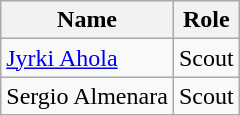<table class="wikitable">
<tr>
<th>Name</th>
<th>Role</th>
</tr>
<tr>
<td> <a href='#'>Jyrki Ahola</a></td>
<td>Scout</td>
</tr>
<tr>
<td> Sergio Almenara</td>
<td>Scout</td>
</tr>
</table>
